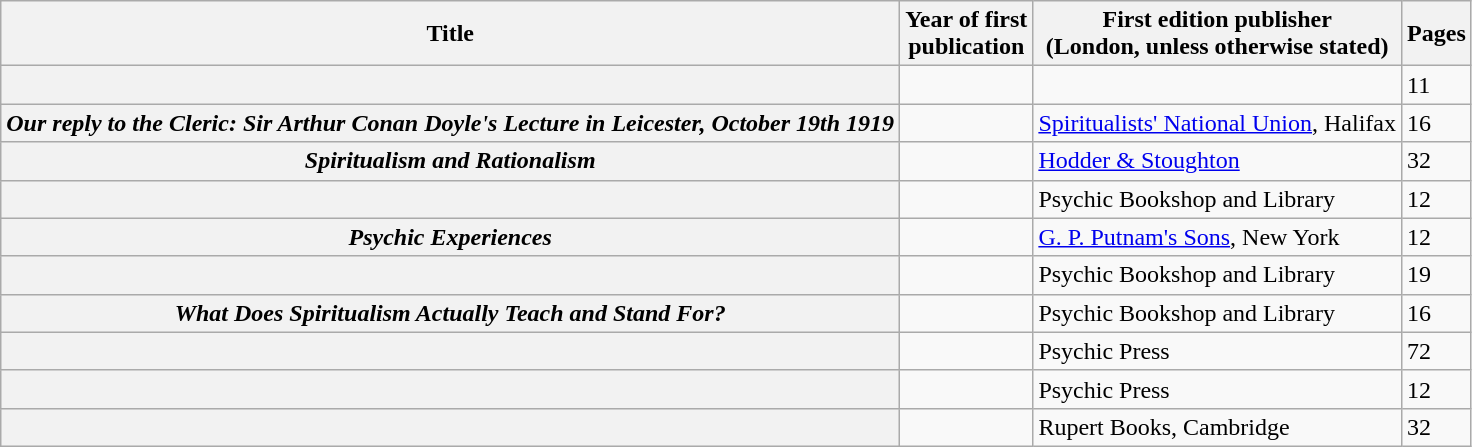<table class="wikitable plainrowheaders sortable" style="margin-right: 0;">
<tr>
<th scope="col">Title</th>
<th scope="col">Year of first<br>publication</th>
<th scope="col">First edition publisher<br>(London, unless otherwise stated)</th>
<th scope="col">Pages</th>
</tr>
<tr>
<th scope="row"></th>
<td></td>
<td></td>
<td>11</td>
</tr>
<tr>
<th scope="row"><em>Our reply to the Cleric: Sir Arthur Conan Doyle's Lecture in Leicester, October 19th 1919</em></th>
<td></td>
<td><a href='#'>Spiritualists' National Union</a>, Halifax</td>
<td>16</td>
</tr>
<tr>
<th scope="row"><em>Spiritualism and Rationalism</em></th>
<td></td>
<td><a href='#'>Hodder & Stoughton</a></td>
<td>32</td>
</tr>
<tr>
<th scope="row"></th>
<td></td>
<td>Psychic Bookshop and Library</td>
<td>12</td>
</tr>
<tr>
<th scope="row"><em>Psychic Experiences</em></th>
<td></td>
<td><a href='#'>G. P. Putnam's Sons</a>, New York</td>
<td>12</td>
</tr>
<tr>
<th scope="row"></th>
<td></td>
<td>Psychic Bookshop and Library</td>
<td>19</td>
</tr>
<tr>
<th scope="row"><em>What Does Spiritualism Actually Teach and Stand For?</em></th>
<td></td>
<td>Psychic Bookshop and Library</td>
<td>16</td>
</tr>
<tr>
<th scope="row"></th>
<td></td>
<td>Psychic Press</td>
<td>72</td>
</tr>
<tr>
<th scope="row"></th>
<td></td>
<td>Psychic Press</td>
<td>12</td>
</tr>
<tr>
<th scope="row"></th>
<td></td>
<td>Rupert Books, Cambridge</td>
<td>32</td>
</tr>
</table>
